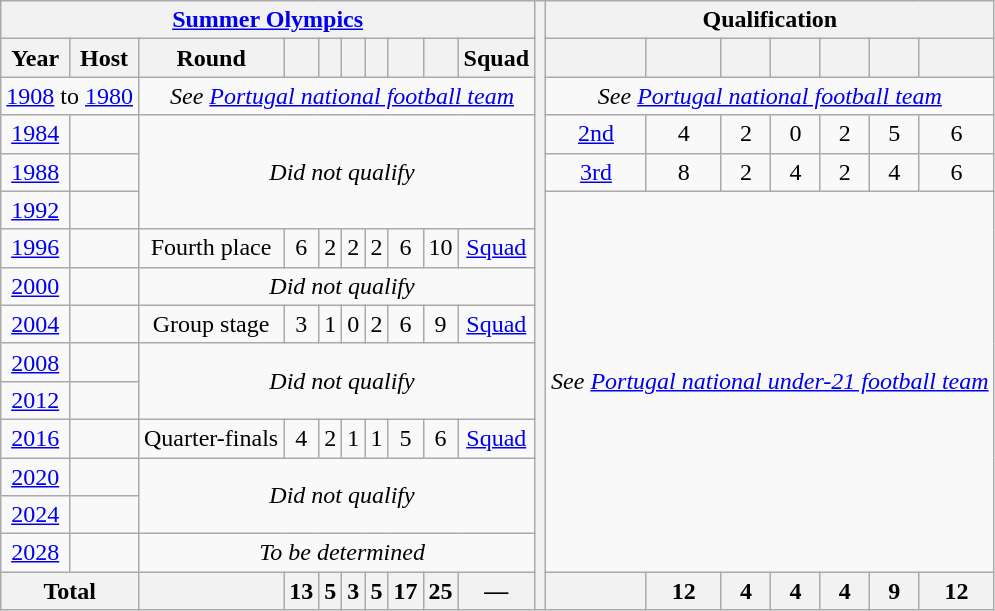<table class="wikitable" style="text-align: center;font-size:100%;">
<tr>
<th colspan="10"><a href='#'>Summer Olympics</a></th>
<th rowspan="25"></th>
<th colspan="7">Qualification</th>
</tr>
<tr>
<th>Year</th>
<th>Host</th>
<th>Round</th>
<th></th>
<th></th>
<th></th>
<th></th>
<th></th>
<th></th>
<th>Squad</th>
<th></th>
<th></th>
<th></th>
<th></th>
<th></th>
<th></th>
<th></th>
</tr>
<tr>
<td colspan="2"><a href='#'>1908</a> to <a href='#'>1980</a></td>
<td colspan="9"><em>See <a href='#'>Portugal national football team</a></em></td>
<td colspan="7"><em>See <a href='#'>Portugal national football team</a></em></td>
</tr>
<tr>
<td><a href='#'>1984</a></td>
<td align=left></td>
<td colspan="9" rowspan="3"><em>Did not qualify</em></td>
<td><a href='#'>2nd</a></td>
<td>4</td>
<td>2</td>
<td>0</td>
<td>2</td>
<td>5</td>
<td>6</td>
</tr>
<tr>
<td><a href='#'>1988</a></td>
<td align=left></td>
<td><a href='#'>3rd</a></td>
<td>8</td>
<td>2</td>
<td>4</td>
<td>2</td>
<td>4</td>
<td>6</td>
</tr>
<tr>
<td><a href='#'>1992</a></td>
<td align=left></td>
<td colspan="7" rowspan="10"><em>See <a href='#'>Portugal national under-21 football team</a></em></td>
</tr>
<tr>
<td><a href='#'>1996</a></td>
<td align=left></td>
<td>Fourth place</td>
<td>6</td>
<td>2</td>
<td>2</td>
<td>2</td>
<td>6</td>
<td>10</td>
<td><a href='#'>Squad</a></td>
</tr>
<tr>
<td><a href='#'>2000</a></td>
<td align=left></td>
<td colspan="9"><em>Did not qualify</em></td>
</tr>
<tr>
<td><a href='#'>2004</a></td>
<td align=left></td>
<td>Group stage</td>
<td>3</td>
<td>1</td>
<td>0</td>
<td>2</td>
<td>6</td>
<td>9</td>
<td><a href='#'>Squad</a></td>
</tr>
<tr>
<td><a href='#'>2008</a></td>
<td align=left></td>
<td colspan="9" rowspan="2"><em>Did not qualify</em></td>
</tr>
<tr>
<td><a href='#'>2012</a></td>
<td align=left></td>
</tr>
<tr>
<td><a href='#'>2016</a></td>
<td align=left></td>
<td>Quarter-finals</td>
<td>4</td>
<td>2</td>
<td>1</td>
<td>1</td>
<td>5</td>
<td>6</td>
<td><a href='#'>Squad</a></td>
</tr>
<tr>
<td><a href='#'>2020</a></td>
<td align=left></td>
<td colspan="9" rowspan="2"><em>Did not qualify</em></td>
</tr>
<tr>
<td><a href='#'>2024</a></td>
<td align=left></td>
</tr>
<tr>
<td><a href='#'>2028</a></td>
<td align=left></td>
<td colspan="9"><em>To be determined</em></td>
</tr>
<tr>
<th colspan="2">Total</th>
<th></th>
<th>13</th>
<th>5</th>
<th>3</th>
<th>5</th>
<th>17</th>
<th>25</th>
<th>—</th>
<th></th>
<th>12</th>
<th>4</th>
<th>4</th>
<th>4</th>
<th>9</th>
<th>12</th>
</tr>
</table>
